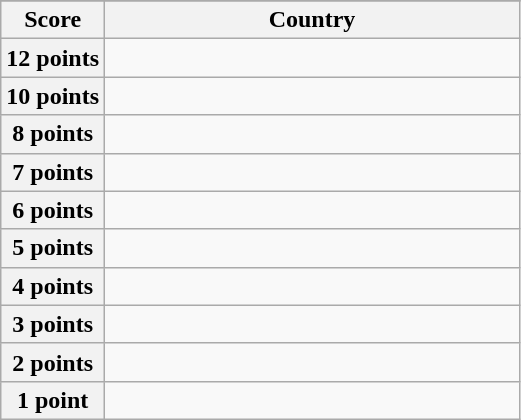<table class="wikitable">
<tr>
</tr>
<tr>
<th scope="col" width="20%">Score</th>
<th scope="col">Country</th>
</tr>
<tr>
<th scope="row">12 points</th>
<td></td>
</tr>
<tr>
<th scope="row">10 points</th>
<td></td>
</tr>
<tr>
<th scope="row">8 points</th>
<td></td>
</tr>
<tr>
<th scope="row">7 points</th>
<td></td>
</tr>
<tr>
<th scope="row">6 points</th>
<td></td>
</tr>
<tr>
<th scope="row">5 points</th>
<td></td>
</tr>
<tr>
<th scope="row">4 points</th>
<td></td>
</tr>
<tr>
<th scope="row">3 points</th>
<td></td>
</tr>
<tr>
<th scope="row">2 points</th>
<td></td>
</tr>
<tr>
<th scope="row">1 point</th>
<td></td>
</tr>
</table>
